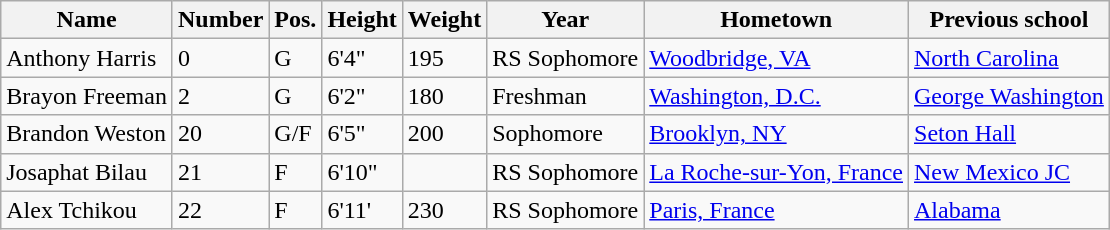<table class="wikitable sortable" border="1">
<tr>
<th>Name</th>
<th>Number</th>
<th>Pos.</th>
<th>Height</th>
<th>Weight</th>
<th>Year</th>
<th>Hometown</th>
<th class="unsortable">Previous school</th>
</tr>
<tr>
<td>Anthony Harris</td>
<td>0</td>
<td>G</td>
<td>6'4"</td>
<td>195</td>
<td>RS Sophomore</td>
<td><a href='#'>Woodbridge, VA</a></td>
<td><a href='#'>North Carolina</a></td>
</tr>
<tr>
<td>Brayon Freeman</td>
<td>2</td>
<td>G</td>
<td>6'2"</td>
<td>180</td>
<td>Freshman</td>
<td><a href='#'>Washington, D.C.</a></td>
<td><a href='#'>George Washington</a></td>
</tr>
<tr>
<td>Brandon Weston</td>
<td>20</td>
<td>G/F</td>
<td>6'5"</td>
<td>200</td>
<td>Sophomore</td>
<td><a href='#'>Brooklyn, NY</a></td>
<td><a href='#'>Seton Hall</a></td>
</tr>
<tr>
<td>Josaphat Bilau</td>
<td>21</td>
<td>F</td>
<td>6'10"</td>
<td></td>
<td>RS Sophomore</td>
<td><a href='#'>La Roche-sur-Yon, France</a></td>
<td><a href='#'>New Mexico JC</a></td>
</tr>
<tr>
<td>Alex Tchikou</td>
<td>22</td>
<td>F</td>
<td>6'11'</td>
<td>230</td>
<td>RS Sophomore</td>
<td><a href='#'>Paris, France</a></td>
<td><a href='#'>Alabama</a></td>
</tr>
</table>
